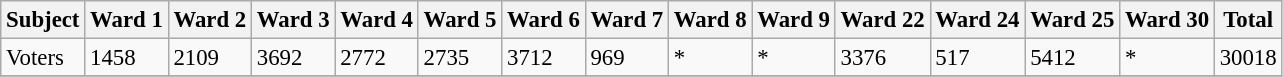<table class="wikitable sortable" style="font-size: 95%;">
<tr>
<th>Subject</th>
<th>Ward 1</th>
<th>Ward 2</th>
<th>Ward 3</th>
<th>Ward 4</th>
<th>Ward 5</th>
<th>Ward 6</th>
<th>Ward 7</th>
<th>Ward 8</th>
<th>Ward 9</th>
<th>Ward 22</th>
<th>Ward 24</th>
<th>Ward 25</th>
<th>Ward 30</th>
<th>Total</th>
</tr>
<tr>
<td>Voters</td>
<td>1458</td>
<td>2109</td>
<td>3692</td>
<td>2772</td>
<td>2735</td>
<td>3712</td>
<td>969</td>
<td>*</td>
<td>*</td>
<td>3376</td>
<td>517</td>
<td>5412</td>
<td>*</td>
<td>30018</td>
</tr>
<tr>
</tr>
</table>
